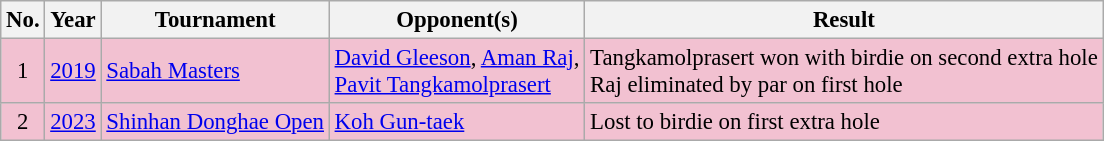<table class="wikitable" style="font-size:95%;">
<tr>
<th>No.</th>
<th>Year</th>
<th>Tournament</th>
<th>Opponent(s)</th>
<th>Result</th>
</tr>
<tr style="background:#F2C1D1;">
<td align=center>1</td>
<td><a href='#'>2019</a></td>
<td><a href='#'>Sabah Masters</a></td>
<td> <a href='#'>David Gleeson</a>,  <a href='#'>Aman Raj</a>,<br> <a href='#'>Pavit Tangkamolprasert</a></td>
<td>Tangkamolprasert won with birdie on second extra hole<br>Raj eliminated by par on first hole</td>
</tr>
<tr style="background:#F2C1D1;">
<td align=center>2</td>
<td><a href='#'>2023</a></td>
<td><a href='#'>Shinhan Donghae Open</a></td>
<td> <a href='#'>Koh Gun-taek</a></td>
<td>Lost to birdie on first extra hole</td>
</tr>
</table>
